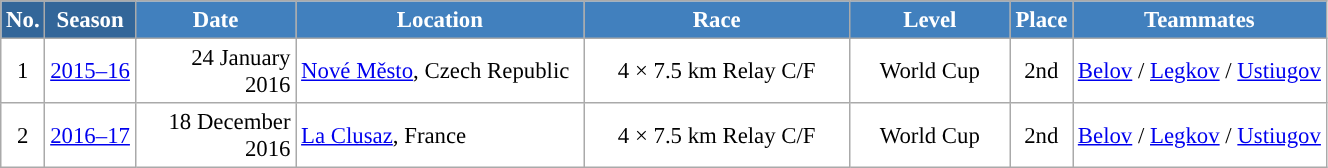<table class="wikitable sortable" style="font-size:95%; text-align:center; border:grey solid 1px; border-collapse:collapse; background:#ffffff;">
<tr style="background:#efefef;">
<th style="background-color:#369; color:white;">No.</th>
<th style="background-color:#369; color:white;">Season</th>
<th style="background-color:#4180be; color:white; width:100px;">Date</th>
<th style="background-color:#4180be; color:white; width:185px;">Location</th>
<th style="background-color:#4180be; color:white; width:170px;">Race</th>
<th style="background-color:#4180be; color:white; width:100px;">Level</th>
<th style="background-color:#4180be; color:white;">Place</th>
<th style="background-color:#4180be; color:white;">Teammates</th>
</tr>
<tr>
<td align=center>1</td>
<td align=center><a href='#'>2015–16</a></td>
<td align=right>24 January 2016</td>
<td align=left> <a href='#'>Nové Město</a>, Czech Republic</td>
<td>4 × 7.5 km Relay C/F</td>
<td>World Cup</td>
<td>2nd</td>
<td><a href='#'>Belov</a> / <a href='#'>Legkov</a> / <a href='#'>Ustiugov</a></td>
</tr>
<tr>
<td align=center>2</td>
<td align=center><a href='#'>2016–17</a></td>
<td align=right>18 December 2016</td>
<td align=left> <a href='#'>La Clusaz</a>, France</td>
<td>4 × 7.5 km Relay C/F</td>
<td>World Cup</td>
<td>2nd</td>
<td><a href='#'>Belov</a> / <a href='#'>Legkov</a> / <a href='#'>Ustiugov</a></td>
</tr>
</table>
